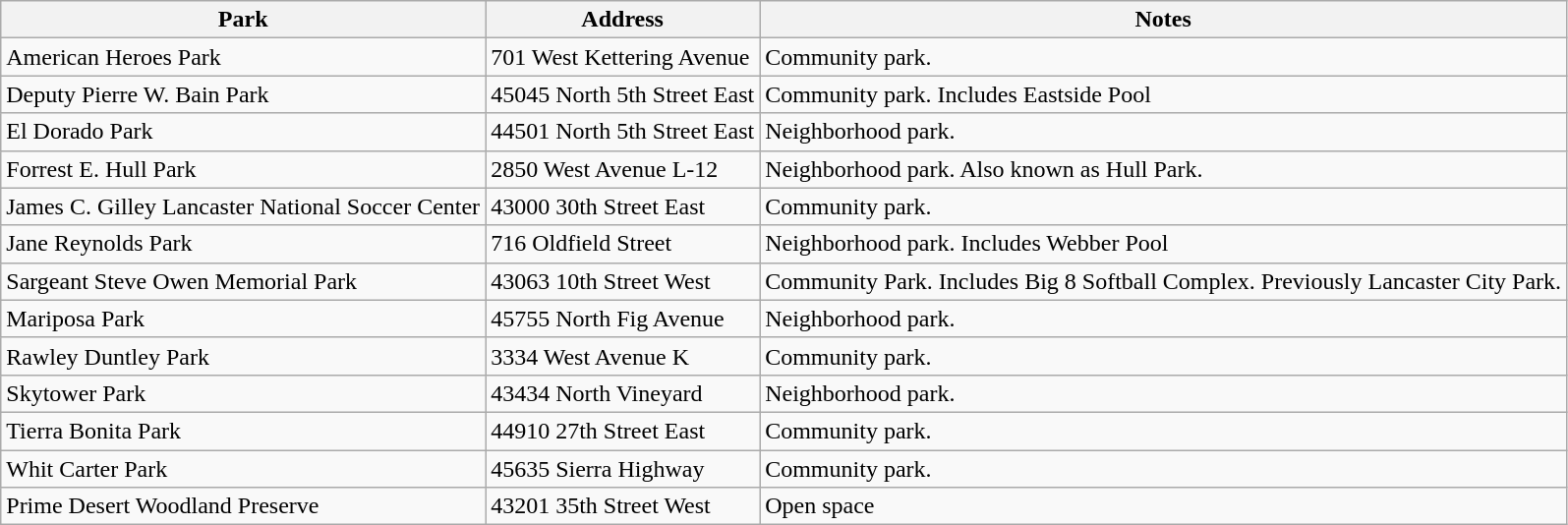<table class="wikitable">
<tr>
<th>Park</th>
<th>Address</th>
<th>Notes</th>
</tr>
<tr>
<td>American Heroes Park</td>
<td>701 West Kettering Avenue</td>
<td>Community park.</td>
</tr>
<tr>
<td>Deputy Pierre W. Bain Park</td>
<td>45045 North 5th Street East</td>
<td>Community park. Includes Eastside Pool</td>
</tr>
<tr>
<td>El Dorado Park</td>
<td>44501 North 5th Street East</td>
<td>Neighborhood park.</td>
</tr>
<tr>
<td>Forrest E. Hull Park</td>
<td>2850 West Avenue L-12</td>
<td>Neighborhood park. Also known as Hull Park.</td>
</tr>
<tr>
<td>James C. Gilley Lancaster National Soccer Center</td>
<td>43000 30th Street East</td>
<td>Community park.</td>
</tr>
<tr>
<td>Jane Reynolds Park</td>
<td>716 Oldfield Street</td>
<td>Neighborhood park. Includes Webber Pool</td>
</tr>
<tr>
<td>Sargeant Steve Owen Memorial Park</td>
<td>43063 10th Street West</td>
<td>Community Park. Includes Big 8 Softball Complex. Previously Lancaster City Park.</td>
</tr>
<tr>
<td>Mariposa Park</td>
<td>45755 North Fig Avenue</td>
<td>Neighborhood park.</td>
</tr>
<tr>
<td>Rawley Duntley Park</td>
<td>3334 West Avenue K</td>
<td>Community park.</td>
</tr>
<tr>
<td>Skytower Park</td>
<td>43434 North Vineyard</td>
<td>Neighborhood park.</td>
</tr>
<tr>
<td>Tierra Bonita Park</td>
<td>44910 27th Street East</td>
<td>Community park.</td>
</tr>
<tr>
<td>Whit Carter Park</td>
<td>45635 Sierra Highway</td>
<td>Community park.</td>
</tr>
<tr>
<td>Prime Desert Woodland Preserve</td>
<td>43201 35th Street West</td>
<td>Open space</td>
</tr>
</table>
